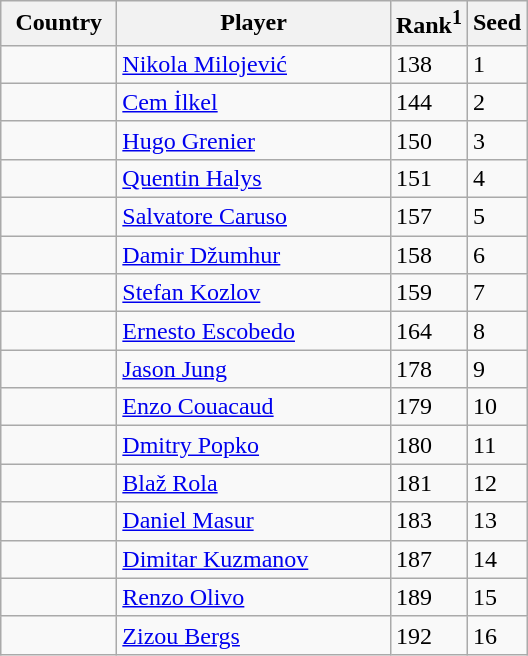<table class="sortable wikitable">
<tr>
<th width="70">Country</th>
<th width="175">Player</th>
<th>Rank<sup>1</sup></th>
<th>Seed</th>
</tr>
<tr>
<td></td>
<td><a href='#'>Nikola Milojević</a></td>
<td>138</td>
<td>1</td>
</tr>
<tr>
<td></td>
<td><a href='#'>Cem İlkel</a></td>
<td>144</td>
<td>2</td>
</tr>
<tr>
<td></td>
<td><a href='#'>Hugo Grenier</a></td>
<td>150</td>
<td>3</td>
</tr>
<tr>
<td></td>
<td><a href='#'>Quentin Halys</a></td>
<td>151</td>
<td>4</td>
</tr>
<tr>
<td></td>
<td><a href='#'>Salvatore Caruso</a></td>
<td>157</td>
<td>5</td>
</tr>
<tr>
<td></td>
<td><a href='#'>Damir Džumhur</a></td>
<td>158</td>
<td>6</td>
</tr>
<tr>
<td></td>
<td><a href='#'>Stefan Kozlov</a></td>
<td>159</td>
<td>7</td>
</tr>
<tr>
<td></td>
<td><a href='#'>Ernesto Escobedo</a></td>
<td>164</td>
<td>8</td>
</tr>
<tr>
<td></td>
<td><a href='#'>Jason Jung</a></td>
<td>178</td>
<td>9</td>
</tr>
<tr>
<td></td>
<td><a href='#'>Enzo Couacaud</a></td>
<td>179</td>
<td>10</td>
</tr>
<tr>
<td></td>
<td><a href='#'>Dmitry Popko</a></td>
<td>180</td>
<td>11</td>
</tr>
<tr>
<td></td>
<td><a href='#'>Blaž Rola</a></td>
<td>181</td>
<td>12</td>
</tr>
<tr>
<td></td>
<td><a href='#'>Daniel Masur</a></td>
<td>183</td>
<td>13</td>
</tr>
<tr>
<td></td>
<td><a href='#'>Dimitar Kuzmanov</a></td>
<td>187</td>
<td>14</td>
</tr>
<tr>
<td></td>
<td><a href='#'>Renzo Olivo</a></td>
<td>189</td>
<td>15</td>
</tr>
<tr>
<td></td>
<td><a href='#'>Zizou Bergs</a></td>
<td>192</td>
<td>16</td>
</tr>
</table>
